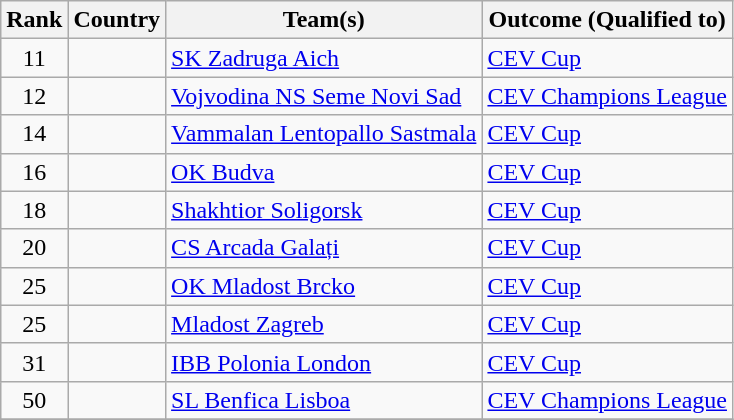<table class="wikitable" style="text-align:left">
<tr>
<th>Rank</th>
<th>Country</th>
<th>Team(s)</th>
<th>Outcome (Qualified to)</th>
</tr>
<tr>
<td align="center">11</td>
<td></td>
<td><a href='#'>SK Zadruga Aich</a></td>
<td><a href='#'>CEV Cup</a></td>
</tr>
<tr>
<td align="center">12</td>
<td></td>
<td><a href='#'>Vojvodina NS Seme Novi Sad</a></td>
<td><a href='#'>CEV Champions League</a></td>
</tr>
<tr>
<td align="center">14</td>
<td></td>
<td><a href='#'>Vammalan Lentopallo Sastmala</a></td>
<td><a href='#'>CEV Cup</a></td>
</tr>
<tr>
<td align="center">16</td>
<td></td>
<td><a href='#'>OK Budva</a></td>
<td><a href='#'>CEV Cup</a></td>
</tr>
<tr>
<td align="center">18</td>
<td></td>
<td><a href='#'>Shakhtior Soligorsk</a></td>
<td><a href='#'>CEV Cup</a></td>
</tr>
<tr>
<td align="center">20</td>
<td></td>
<td><a href='#'>CS Arcada Galați</a></td>
<td><a href='#'>CEV Cup</a></td>
</tr>
<tr>
<td align="center">25</td>
<td></td>
<td><a href='#'>OK Mladost Brcko</a></td>
<td><a href='#'>CEV Cup</a></td>
</tr>
<tr>
<td align="center">25</td>
<td></td>
<td><a href='#'>Mladost Zagreb</a></td>
<td><a href='#'>CEV Cup</a></td>
</tr>
<tr>
<td align="center">31</td>
<td></td>
<td><a href='#'>IBB Polonia London</a></td>
<td><a href='#'>CEV Cup</a></td>
</tr>
<tr>
<td align="center">50</td>
<td></td>
<td><a href='#'>SL Benfica Lisboa</a></td>
<td><a href='#'>CEV Champions League</a></td>
</tr>
<tr>
</tr>
</table>
